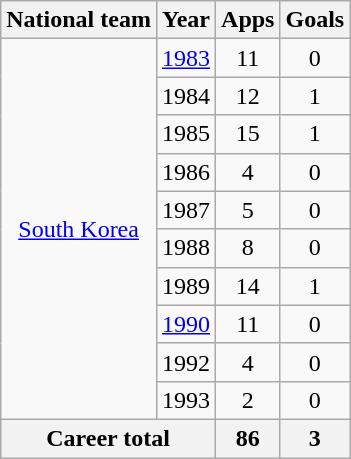<table class="wikitable" style="text-align:center">
<tr>
<th>National team</th>
<th>Year</th>
<th>Apps</th>
<th>Goals</th>
</tr>
<tr>
<td rowspan="10"><a href='#'>South Korea</a></td>
<td><a href='#'>1983</a></td>
<td>11</td>
<td>0</td>
</tr>
<tr>
<td>1984</td>
<td>12</td>
<td>1</td>
</tr>
<tr>
<td>1985</td>
<td>15</td>
<td>1</td>
</tr>
<tr>
<td>1986</td>
<td>4</td>
<td>0</td>
</tr>
<tr>
<td>1987</td>
<td>5</td>
<td>0</td>
</tr>
<tr>
<td>1988</td>
<td>8</td>
<td>0</td>
</tr>
<tr>
<td>1989</td>
<td>14</td>
<td>1</td>
</tr>
<tr>
<td><a href='#'>1990</a></td>
<td>11</td>
<td>0</td>
</tr>
<tr>
<td>1992</td>
<td>4</td>
<td>0</td>
</tr>
<tr>
<td>1993</td>
<td>2</td>
<td>0</td>
</tr>
<tr>
<th colspan="2">Career total</th>
<th>86</th>
<th>3</th>
</tr>
</table>
